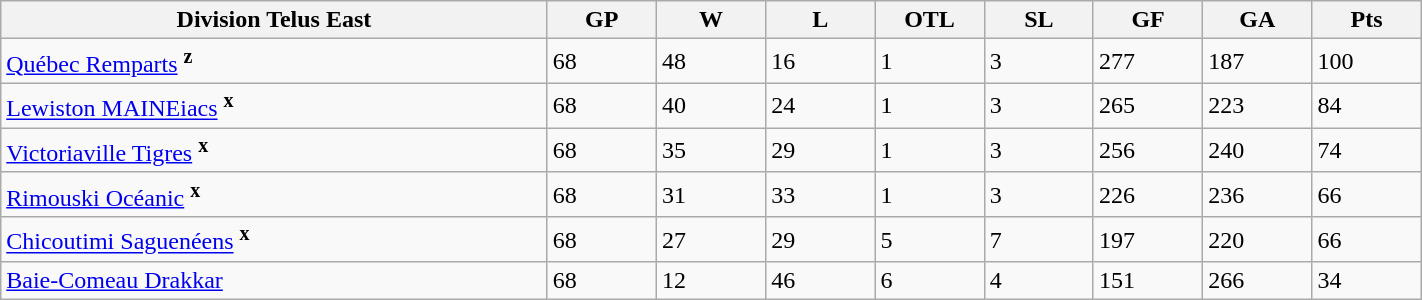<table class="wikitable" style="width: 75%">
<tr>
<th width=25%>Division Telus East</th>
<th width=5%>GP</th>
<th width=5%>W</th>
<th width=5%>L</th>
<th width=5%>OTL</th>
<th width=5%>SL</th>
<th width=5%>GF</th>
<th width=5%>GA</th>
<th width=5%>Pts</th>
</tr>
<tr>
<td><a href='#'>Québec Remparts</a> <sup><strong>z</strong></sup></td>
<td>68</td>
<td>48</td>
<td>16</td>
<td>1</td>
<td>3</td>
<td>277</td>
<td>187</td>
<td>100</td>
</tr>
<tr>
<td><a href='#'>Lewiston MAINEiacs</a> <sup><strong>x</strong></sup></td>
<td>68</td>
<td>40</td>
<td>24</td>
<td>1</td>
<td>3</td>
<td>265</td>
<td>223</td>
<td>84</td>
</tr>
<tr>
<td><a href='#'>Victoriaville Tigres</a> <sup><strong>x</strong></sup></td>
<td>68</td>
<td>35</td>
<td>29</td>
<td>1</td>
<td>3</td>
<td>256</td>
<td>240</td>
<td>74</td>
</tr>
<tr>
<td><a href='#'>Rimouski Océanic</a> <sup><strong>x</strong></sup></td>
<td>68</td>
<td>31</td>
<td>33</td>
<td>1</td>
<td>3</td>
<td>226</td>
<td>236</td>
<td>66</td>
</tr>
<tr>
<td><a href='#'>Chicoutimi Saguenéens</a> <sup><strong>x</strong></sup></td>
<td>68</td>
<td>27</td>
<td>29</td>
<td>5</td>
<td>7</td>
<td>197</td>
<td>220</td>
<td>66</td>
</tr>
<tr>
<td><a href='#'>Baie-Comeau Drakkar</a></td>
<td>68</td>
<td>12</td>
<td>46</td>
<td>6</td>
<td>4</td>
<td>151</td>
<td>266</td>
<td>34</td>
</tr>
</table>
